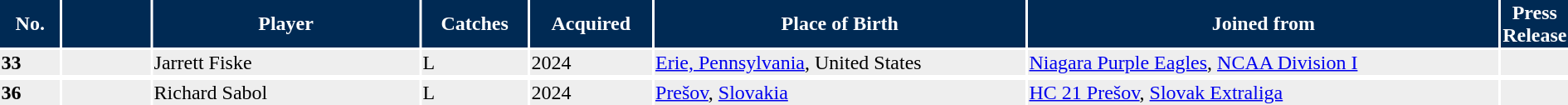<table>
<tr bgcolor="002A54" style="color: white">
<th width=4%>No.</th>
<th width=6%></th>
<th width=18%>Player</th>
<th width=7%>Catches</th>
<th width=8%>Acquired</th>
<th width=25%>Place of Birth</th>
<th width=32%>Joined from</th>
<th width=10%>Press Release</th>
</tr>
<tr style="background:#eee;">
<td><strong>33</strong></td>
<td></td>
<td style="text-align:left">Jarrett Fiske</td>
<td>L</td>
<td>2024</td>
<td style="text-align:left"><a href='#'>Erie, Pennsylvania</a>, United States</td>
<td style="text-align:left"><a href='#'>Niagara Purple Eagles</a>, <a href='#'>NCAA Division I</a></td>
<td></td>
</tr>
<tr>
</tr>
<tr style="background:#eee;">
<td><strong>36</strong></td>
<td></td>
<td style="text-align:left">Richard Sabol</td>
<td>L</td>
<td>2024</td>
<td style="text-align:left"><a href='#'>Prešov</a>, <a href='#'>Slovakia</a></td>
<td style="text-align:left"><a href='#'>HC 21 Prešov</a>, <a href='#'>Slovak Extraliga</a></td>
<td></td>
</tr>
<tr>
</tr>
</table>
